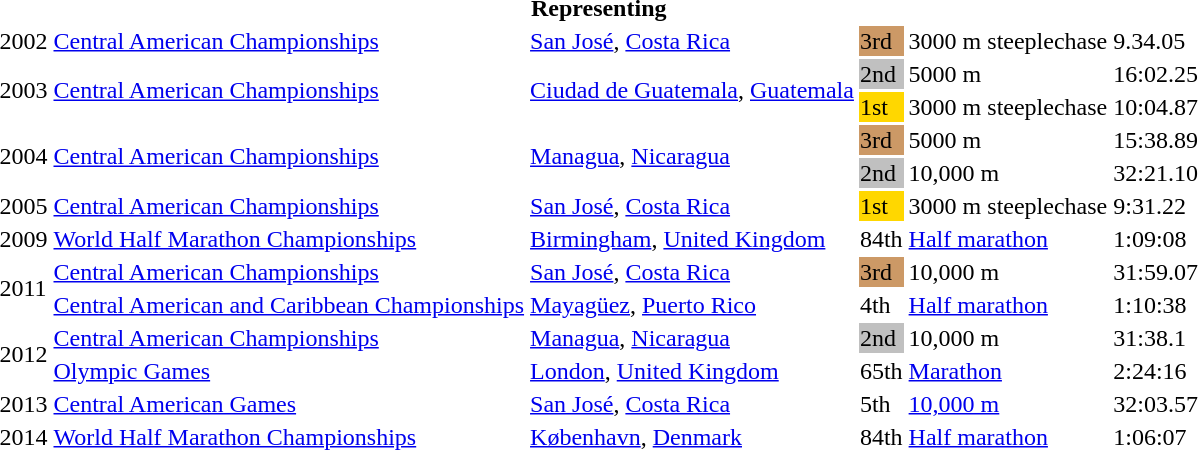<table>
<tr>
<th colspan="6">Representing </th>
</tr>
<tr>
<td>2002</td>
<td><a href='#'>Central American Championships</a></td>
<td><a href='#'>San José</a>, <a href='#'>Costa Rica</a></td>
<td bgcolor=cc9966>3rd</td>
<td>3000 m steeplechase</td>
<td>9.34.05</td>
</tr>
<tr>
<td rowspan = "2">2003</td>
<td rowspan = "2"><a href='#'>Central American Championships</a></td>
<td rowspan = "2"><a href='#'>Ciudad de Guatemala</a>, <a href='#'>Guatemala</a></td>
<td bgcolor=silver>2nd</td>
<td>5000 m</td>
<td>16:02.25</td>
</tr>
<tr>
<td bgcolor=gold>1st</td>
<td>3000 m steeplechase</td>
<td>10:04.87</td>
</tr>
<tr>
<td rowspan = "2">2004</td>
<td rowspan = "2"><a href='#'>Central American Championships</a></td>
<td rowspan = "2"><a href='#'>Managua</a>, <a href='#'>Nicaragua</a></td>
<td bgcolor=cc9966>3rd</td>
<td>5000 m</td>
<td>15:38.89</td>
</tr>
<tr>
<td bgcolor=silver>2nd</td>
<td>10,000 m</td>
<td>32:21.10</td>
</tr>
<tr>
<td>2005</td>
<td><a href='#'>Central American Championships</a></td>
<td><a href='#'>San José</a>, <a href='#'>Costa Rica</a></td>
<td bgcolor=gold>1st</td>
<td>3000 m steeplechase</td>
<td>9:31.22</td>
</tr>
<tr>
<td>2009</td>
<td><a href='#'>World Half Marathon Championships</a></td>
<td><a href='#'>Birmingham</a>, <a href='#'>United Kingdom</a></td>
<td>84th</td>
<td><a href='#'>Half marathon</a></td>
<td>1:09:08</td>
</tr>
<tr>
<td rowspan=2>2011</td>
<td><a href='#'>Central American Championships</a></td>
<td><a href='#'>San José</a>, <a href='#'>Costa Rica</a></td>
<td bgcolor="cc9966">3rd</td>
<td>10,000 m</td>
<td>31:59.07</td>
</tr>
<tr>
<td><a href='#'>Central American and Caribbean Championships</a></td>
<td><a href='#'>Mayagüez</a>, <a href='#'>Puerto Rico</a></td>
<td>4th</td>
<td><a href='#'>Half marathon</a></td>
<td>1:10:38</td>
</tr>
<tr>
<td rowspan = "2">2012</td>
<td><a href='#'>Central American Championships</a></td>
<td><a href='#'>Managua</a>, <a href='#'>Nicaragua</a></td>
<td bgcolor=silver>2nd</td>
<td>10,000 m</td>
<td>31:38.1</td>
</tr>
<tr>
<td><a href='#'>Olympic Games</a></td>
<td><a href='#'>London</a>, <a href='#'>United Kingdom</a></td>
<td>65th</td>
<td><a href='#'>Marathon</a></td>
<td>2:24:16</td>
</tr>
<tr>
<td>2013</td>
<td><a href='#'>Central American Games</a></td>
<td><a href='#'>San José</a>, <a href='#'>Costa Rica</a></td>
<td>5th</td>
<td><a href='#'>10,000 m</a></td>
<td>32:03.57</td>
</tr>
<tr>
<td>2014</td>
<td><a href='#'>World Half Marathon Championships</a></td>
<td><a href='#'>København</a>, <a href='#'>Denmark</a></td>
<td>84th</td>
<td><a href='#'>Half marathon</a></td>
<td>1:06:07</td>
</tr>
</table>
